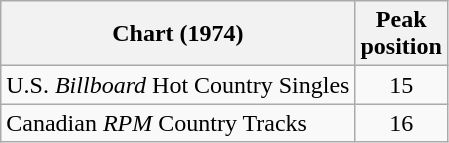<table class="wikitable sortable">
<tr>
<th align="left">Chart (1974)</th>
<th align="center">Peak<br>position</th>
</tr>
<tr>
<td align="left">U.S. <em>Billboard</em> Hot Country Singles</td>
<td align="center">15</td>
</tr>
<tr>
<td align="left">Canadian <em>RPM</em> Country Tracks</td>
<td align="center">16</td>
</tr>
</table>
